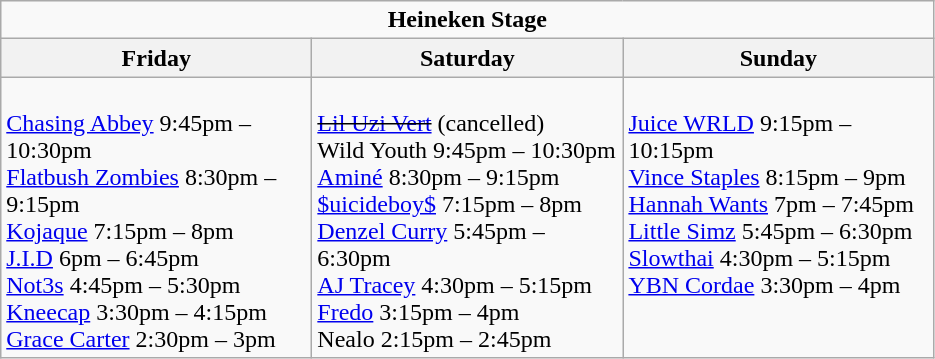<table class="wikitable">
<tr>
<td colspan="3" style="text-align:center;"><strong>Heineken Stage</strong></td>
</tr>
<tr>
<th>Friday</th>
<th>Saturday</th>
<th>Sunday</th>
</tr>
<tr>
<td style="text-align:left; vertical-align:top; width:200px;"><br><a href='#'>Chasing Abbey</a> 9:45pm – 10:30pm
<br><a href='#'>Flatbush Zombies</a> 8:30pm – 9:15pm
<br><a href='#'>Kojaque</a> 7:15pm – 8pm
<br><a href='#'>J.I.D</a> 6pm – 6:45pm
<br><a href='#'>Not3s</a> 4:45pm – 5:30pm
<br><a href='#'>Kneecap</a> 3:30pm – 4:15pm
<br><a href='#'>Grace Carter</a> 2:30pm – 3pm</td>
<td style="text-align:left; vertical-align:top; width:200px;"><br><s><a href='#'>Lil Uzi Vert</a></s> (cancelled)
<br>Wild Youth 9:45pm – 10:30pm
<br><a href='#'>Aminé</a> 8:30pm – 9:15pm
<br><a href='#'>$uicideboy$</a> 7:15pm – 8pm
<br><a href='#'>Denzel Curry</a> 5:45pm – 6:30pm
<br><a href='#'>AJ Tracey</a> 4:30pm – 5:15pm
<br><a href='#'>Fredo</a> 3:15pm – 4pm
<br>Nealo 2:15pm – 2:45pm</td>
<td style="text-align:left; vertical-align:top; width:200px;"><br><a href='#'>Juice WRLD</a> 9:15pm – 10:15pm
<br><a href='#'>Vince Staples</a> 8:15pm – 9pm
<br><a href='#'>Hannah Wants</a> 7pm – 7:45pm
<br><a href='#'>Little Simz</a> 5:45pm – 6:30pm
<br><a href='#'>Slowthai</a> 4:30pm – 5:15pm
<br><a href='#'>YBN Cordae</a> 3:30pm – 4pm</td>
</tr>
</table>
